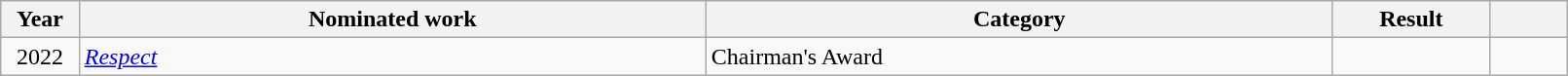<table class="wikitable" style="width:85%;">
<tr>
<th width=5%>Year</th>
<th style="width:40%;">Nominated work</th>
<th style="width:40%;">Category</th>
<th style="width:10%;">Result</th>
<th width=5%></th>
</tr>
<tr>
<td align="center">2022</td>
<td><em><a href='#'>Respect</a></em></td>
<td>Chairman's Award</td>
<td></td>
<td align="center"></td>
</tr>
</table>
